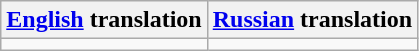<table class="wikitable">
<tr>
<th><a href='#'>English</a> translation</th>
<th><a href='#'>Russian</a> translation</th>
</tr>
<tr style="vertical-align:top;white-space:nowrap;">
<td></td>
<td></td>
</tr>
</table>
